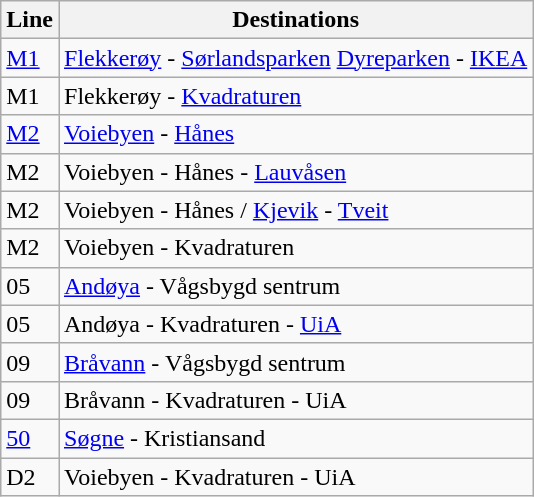<table class="wikitable">
<tr>
<th>Line</th>
<th>Destinations</th>
</tr>
<tr>
<td><a href='#'>M1</a></td>
<td><a href='#'>Flekkerøy</a> - <a href='#'>Sørlandsparken</a> <a href='#'>Dyreparken</a> - <a href='#'>IKEA</a></td>
</tr>
<tr>
<td>M1</td>
<td>Flekkerøy - <a href='#'>Kvadraturen</a></td>
</tr>
<tr>
<td><a href='#'>M2</a></td>
<td><a href='#'>Voiebyen</a> - <a href='#'>Hånes</a></td>
</tr>
<tr>
<td>M2</td>
<td>Voiebyen - Hånes - <a href='#'>Lauvåsen</a></td>
</tr>
<tr>
<td>M2</td>
<td>Voiebyen - Hånes / <a href='#'>Kjevik</a> - <a href='#'>Tveit</a></td>
</tr>
<tr>
<td>M2</td>
<td>Voiebyen - Kvadraturen</td>
</tr>
<tr>
<td>05</td>
<td><a href='#'>Andøya</a> - Vågsbygd sentrum</td>
</tr>
<tr>
<td>05</td>
<td>Andøya - Kvadraturen - <a href='#'>UiA</a></td>
</tr>
<tr>
<td>09</td>
<td><a href='#'>Bråvann</a> - Vågsbygd sentrum</td>
</tr>
<tr>
<td>09</td>
<td>Bråvann - Kvadraturen - UiA</td>
</tr>
<tr>
<td><a href='#'>50</a></td>
<td><a href='#'>Søgne</a> - Kristiansand</td>
</tr>
<tr>
<td>D2</td>
<td>Voiebyen - Kvadraturen - UiA</td>
</tr>
</table>
